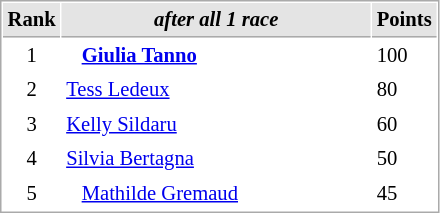<table cellspacing="1" cellpadding="3" style="border:1px solid #aaa; font-size:86%;">
<tr style="background:#e4e4e4;">
<th style="border-bottom:1px solid #aaa; width:10px;">Rank</th>
<th style="border-bottom:1px solid #aaa; width:200px;"><em>after all 1 race</em></th>
<th style="border-bottom:1px solid #aaa; width:20px;">Points</th>
</tr>
<tr>
<td align=center>1</td>
<td><strong>   <a href='#'>Giulia Tanno</a></strong></td>
<td>100</td>
</tr>
<tr>
<td align=center>2</td>
<td> <a href='#'>Tess Ledeux</a></td>
<td>80</td>
</tr>
<tr>
<td align=center>3</td>
<td> <a href='#'>Kelly Sildaru</a></td>
<td>60</td>
</tr>
<tr>
<td align=center>4</td>
<td> <a href='#'>Silvia Bertagna</a></td>
<td>50</td>
</tr>
<tr>
<td align=center>5</td>
<td>   <a href='#'>Mathilde Gremaud</a></td>
<td>45</td>
</tr>
</table>
